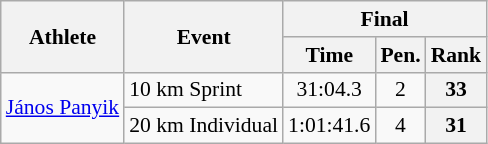<table class="wikitable" style="font-size:90%">
<tr>
<th rowspan="2">Athlete</th>
<th rowspan="2">Event</th>
<th colspan="3">Final</th>
</tr>
<tr>
<th>Time</th>
<th>Pen.</th>
<th>Rank</th>
</tr>
<tr>
<td rowspan=2><a href='#'>János Panyik</a></td>
<td>10 km Sprint</td>
<td align="center">31:04.3</td>
<td align="center">2</td>
<th align="center">33</th>
</tr>
<tr>
<td>20 km Individual</td>
<td align="center">1:01:41.6</td>
<td align="center">4</td>
<th align="center">31</th>
</tr>
</table>
